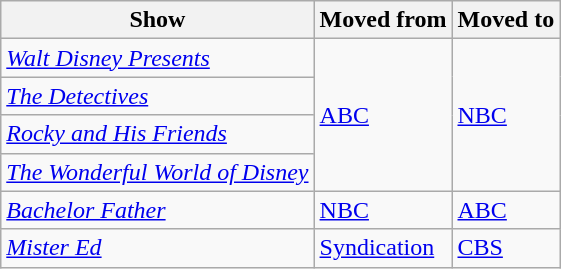<table class="wikitable sortable">
<tr>
<th>Show</th>
<th>Moved from</th>
<th>Moved to</th>
</tr>
<tr>
<td><em><a href='#'>Walt Disney Presents</a></em></td>
<td rowspan="4"><a href='#'>ABC</a></td>
<td rowspan="4"><a href='#'>NBC</a></td>
</tr>
<tr>
<td><em><a href='#'>The Detectives</a></em></td>
</tr>
<tr>
<td><em><a href='#'>Rocky and His Friends</a></em></td>
</tr>
<tr>
<td><em><a href='#'>The Wonderful World of Disney</a></em></td>
</tr>
<tr>
<td><em><a href='#'>Bachelor Father</a></em></td>
<td><a href='#'>NBC</a></td>
<td><a href='#'>ABC</a></td>
</tr>
<tr>
<td><em><a href='#'>Mister Ed</a></em></td>
<td><a href='#'>Syndication</a></td>
<td><a href='#'>CBS</a></td>
</tr>
</table>
